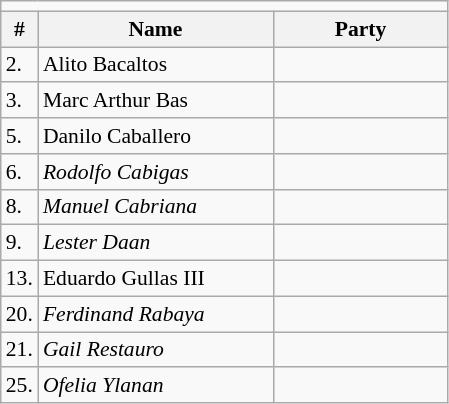<table class=wikitable style="font-size:90%">
<tr>
<td colspan=4 bgcolor=></td>
</tr>
<tr>
<th>#</th>
<th width=150px>Name</th>
<th colspan=2 width=110px>Party</th>
</tr>
<tr>
<td>2.</td>
<td>Alito Bacaltos</td>
<td></td>
</tr>
<tr>
<td>3.</td>
<td>Marc Arthur Bas</td>
<td></td>
</tr>
<tr>
<td>5.</td>
<td>Danilo Caballero</td>
<td></td>
</tr>
<tr>
<td>6.</td>
<td><em>Rodolfo Cabigas</em></td>
<td></td>
</tr>
<tr>
<td>8.</td>
<td><em>Manuel Cabriana</em></td>
<td></td>
</tr>
<tr>
<td>9.</td>
<td><em>Lester Daan</em></td>
<td></td>
</tr>
<tr>
<td>13.</td>
<td>Eduardo Gullas III</td>
<td></td>
</tr>
<tr>
<td>20.</td>
<td><em>Ferdinand Rabaya</em></td>
<td></td>
</tr>
<tr>
<td>21.</td>
<td><em>Gail Restauro</em></td>
<td></td>
</tr>
<tr>
<td>25.</td>
<td><em>Ofelia Ylanan</em></td>
<td></td>
</tr>
</table>
